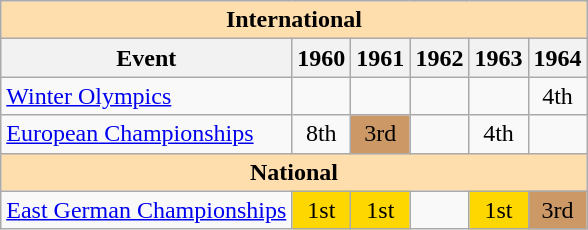<table class="wikitable" style="text-align:center">
<tr>
<th style="background-color: #ffdead; " colspan=6 align=center>International</th>
</tr>
<tr>
<th>Event</th>
<th>1960</th>
<th>1961</th>
<th>1962</th>
<th>1963</th>
<th>1964</th>
</tr>
<tr>
<td align=left><a href='#'>Winter Olympics</a></td>
<td></td>
<td></td>
<td></td>
<td></td>
<td>4th</td>
</tr>
<tr>
<td align=left><a href='#'>European Championships</a></td>
<td>8th</td>
<td bgcolor=cc9966>3rd</td>
<td></td>
<td>4th</td>
<td></td>
</tr>
<tr>
<th style="background-color: #ffdead; " colspan=6 align=center>National</th>
</tr>
<tr>
<td align=left><a href='#'>East German Championships</a></td>
<td bgcolor=gold>1st</td>
<td bgcolor=gold>1st</td>
<td></td>
<td bgcolor=gold>1st</td>
<td bgcolor=cc9966>3rd</td>
</tr>
</table>
